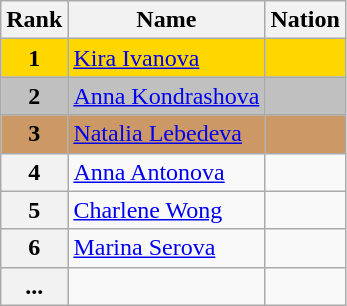<table class="wikitable">
<tr>
<th>Rank</th>
<th>Name</th>
<th>Nation</th>
</tr>
<tr bgcolor="gold">
<td align="center"><strong>1</strong></td>
<td><a href='#'>Kira Ivanova</a></td>
<td></td>
</tr>
<tr bgcolor="silver">
<td align="center"><strong>2</strong></td>
<td><a href='#'>Anna Kondrashova</a></td>
<td></td>
</tr>
<tr bgcolor="cc9966">
<td align="center"><strong>3</strong></td>
<td><a href='#'>Natalia Lebedeva</a></td>
<td></td>
</tr>
<tr>
<th>4</th>
<td><a href='#'>Anna Antonova</a></td>
<td></td>
</tr>
<tr>
<th>5</th>
<td><a href='#'>Charlene Wong</a></td>
<td></td>
</tr>
<tr>
<th>6</th>
<td><a href='#'>Marina Serova</a></td>
<td></td>
</tr>
<tr>
<th>...</th>
<td></td>
<td></td>
</tr>
</table>
